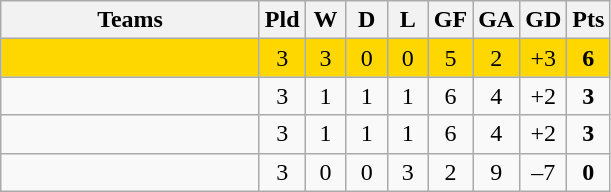<table class="wikitable" style="text-align: center;">
<tr>
<th width=165>Teams</th>
<th width=20>Pld</th>
<th width=20>W</th>
<th width=20>D</th>
<th width=20>L</th>
<th width=20>GF</th>
<th width=20>GA</th>
<th width=20>GD</th>
<th width=20>Pts</th>
</tr>
<tr align=center style="background:gold">
<td style="text-align:left;"></td>
<td>3</td>
<td>3</td>
<td>0</td>
<td>0</td>
<td>5</td>
<td>2</td>
<td>+3</td>
<td><strong>6</strong></td>
</tr>
<tr align=center>
<td style="text-align:left;"></td>
<td>3</td>
<td>1</td>
<td>1</td>
<td>1</td>
<td>6</td>
<td>4</td>
<td>+2</td>
<td><strong>3</strong></td>
</tr>
<tr align=center>
<td style="text-align:left;"></td>
<td>3</td>
<td>1</td>
<td>1</td>
<td>1</td>
<td>6</td>
<td>4</td>
<td>+2</td>
<td><strong>3</strong></td>
</tr>
<tr align=center>
<td style="text-align:left;"></td>
<td>3</td>
<td>0</td>
<td>0</td>
<td>3</td>
<td>2</td>
<td>9</td>
<td>–7</td>
<td><strong>0</strong></td>
</tr>
</table>
